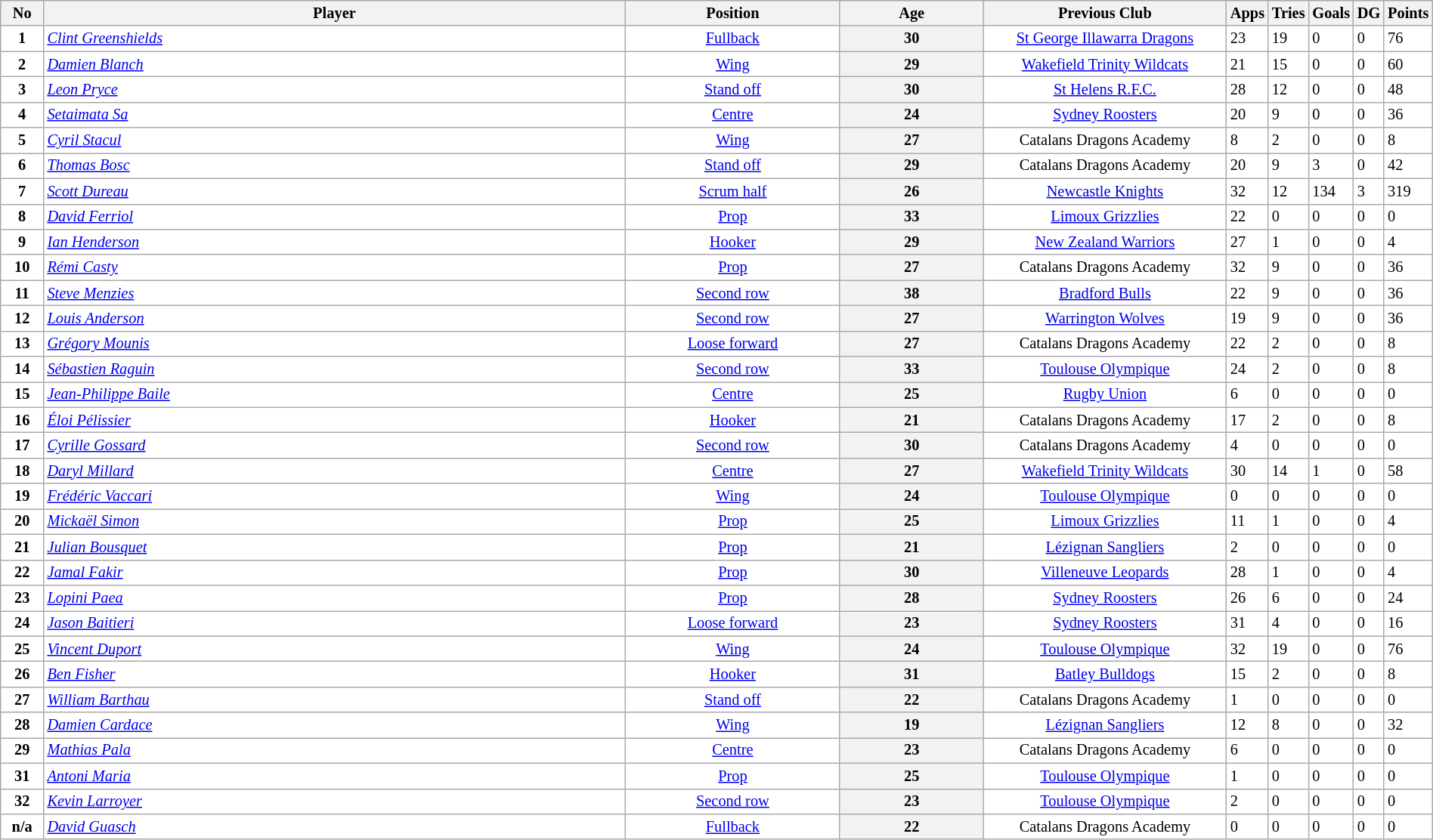<table class="wikitable sortable"  style="width:100%; font-size:85%;">
<tr style="background:#efefef;">
<th width=3%>No</th>
<th !width=47%>Player</th>
<th width=15%>Position</th>
<th width=1%>Age</th>
<th width=17%>Previous Club</th>
<th style="width:20px;">Apps</th>
<th style="width:20px;">Tries</th>
<th style="width:20px;">Goals</th>
<th style="width:20px;">DG</th>
<th style="width:20px;">Points</th>
</tr>
<tr style="background:#fff;">
<td align=center><strong>1</strong></td>
<td><em><a href='#'>Clint Greenshields</a></em></td>
<td align=center><a href='#'>Fullback</a></td>
<th width=10%>30</th>
<td align=center><a href='#'>St George Illawarra Dragons</a></td>
<td align=centre>23</td>
<td align=centre>19</td>
<td align=centre>0</td>
<td align=centre>0</td>
<td align=centre>76</td>
</tr>
<tr style="background:#fff;">
<td align=center><strong>2</strong></td>
<td><em><a href='#'>Damien Blanch</a></em></td>
<td align=center><a href='#'>Wing</a></td>
<th width=10%>29</th>
<td align=center><a href='#'>Wakefield Trinity Wildcats</a></td>
<td align=centre>21</td>
<td align=centre>15</td>
<td align=centre>0</td>
<td align=centre>0</td>
<td align=centre>60</td>
</tr>
<tr style="background:#fff;">
<td align=center><strong>3</strong></td>
<td><em><a href='#'>Leon Pryce</a></em></td>
<td align=center><a href='#'>Stand off</a></td>
<th width=10%>30</th>
<td align=center><a href='#'>St Helens R.F.C.</a></td>
<td align=centre>28</td>
<td align=centre>12</td>
<td align=centre>0</td>
<td align=centre>0</td>
<td align=centre>48</td>
</tr>
<tr style="background:#fff;">
<td align=center><strong>4</strong></td>
<td><em><a href='#'>Setaimata Sa</a></em></td>
<td align=center><a href='#'>Centre</a></td>
<th width=10%>24</th>
<td align=center><a href='#'>Sydney Roosters</a></td>
<td align=centre>20</td>
<td align=centre>9</td>
<td align=centre>0</td>
<td align=centre>0</td>
<td align=centre>36</td>
</tr>
<tr style="background:#fff;">
<td align=center><strong>5</strong></td>
<td><em><a href='#'>Cyril Stacul</a></em></td>
<td align=center><a href='#'>Wing</a></td>
<th width=10%>27</th>
<td align=center>Catalans Dragons Academy</td>
<td align=centre>8</td>
<td align=centre>2</td>
<td align=centre>0</td>
<td align=centre>0</td>
<td align=centre>8</td>
</tr>
<tr style="background:#fff;">
<td align=center><strong>6</strong></td>
<td><em><a href='#'>Thomas Bosc</a></em></td>
<td align=center><a href='#'>Stand off</a></td>
<th width=10%>29</th>
<td align=center>Catalans Dragons Academy</td>
<td align=centre>20</td>
<td align=centre>9</td>
<td align=centre>3</td>
<td align=centre>0</td>
<td align=centre>42</td>
</tr>
<tr style="background:#fff;">
<td align=center><strong>7</strong></td>
<td><em><a href='#'>Scott Dureau</a></em></td>
<td align=center><a href='#'>Scrum half</a></td>
<th width=10%>26</th>
<td align=center><a href='#'>Newcastle Knights</a></td>
<td align=centre>32</td>
<td align=centre>12</td>
<td align=centre>134</td>
<td align=centre>3</td>
<td align=centre>319</td>
</tr>
<tr style="background:#fff;">
<td align=center><strong>8</strong></td>
<td><em><a href='#'>David Ferriol</a></em></td>
<td align=center><a href='#'>Prop</a></td>
<th width=10%>33</th>
<td align=center><a href='#'>Limoux Grizzlies</a></td>
<td align=centre>22</td>
<td align=centre>0</td>
<td align=centre>0</td>
<td align=centre>0</td>
<td align=centre>0</td>
</tr>
<tr style="background:#fff;">
<td align=center><strong>9</strong></td>
<td><em><a href='#'>Ian Henderson</a></em></td>
<td align=center><a href='#'>Hooker</a></td>
<th width=10%>29</th>
<td align=center><a href='#'>New Zealand Warriors</a></td>
<td align=centre>27</td>
<td align=centre>1</td>
<td align=centre>0</td>
<td align=centre>0</td>
<td align=centre>4</td>
</tr>
<tr style="background:#fff;">
<td align=center><strong>10</strong></td>
<td><em><a href='#'>Rémi Casty</a></em></td>
<td align=center><a href='#'>Prop</a></td>
<th width=10%>27</th>
<td align=center>Catalans Dragons Academy</td>
<td align=centre>32</td>
<td align=centre>9</td>
<td align=centre>0</td>
<td align=centre>0</td>
<td align=centre>36</td>
</tr>
<tr style="background:#fff;">
<td align=center><strong>11</strong></td>
<td><em><a href='#'>Steve Menzies</a></em></td>
<td align=center><a href='#'>Second row</a></td>
<th width=10%>38</th>
<td align=center><a href='#'>Bradford Bulls</a></td>
<td align=centre>22</td>
<td align=centre>9</td>
<td align=centre>0</td>
<td align=centre>0</td>
<td align=centre>36</td>
</tr>
<tr style="background:#fff;">
<td align=center><strong>12</strong></td>
<td><em><a href='#'>Louis Anderson</a></em></td>
<td align=center><a href='#'>Second row</a></td>
<th width=10%>27</th>
<td align=center><a href='#'>Warrington Wolves</a></td>
<td align=centre>19</td>
<td align=centre>9</td>
<td align=centre>0</td>
<td align=centre>0</td>
<td align=centre>36</td>
</tr>
<tr style="background:#fff;">
<td align=center><strong>13</strong></td>
<td><em><a href='#'>Grégory Mounis</a></em></td>
<td align=center><a href='#'>Loose forward</a></td>
<th width=10%>27</th>
<td align=center>Catalans Dragons Academy</td>
<td align=centre>22</td>
<td align=centre>2</td>
<td align=centre>0</td>
<td align=centre>0</td>
<td align=centre>8</td>
</tr>
<tr style="background:#fff;">
<td align=center><strong>14</strong></td>
<td><em><a href='#'>Sébastien Raguin</a></em></td>
<td align=center><a href='#'>Second row</a></td>
<th width=10%>33</th>
<td align=center><a href='#'>Toulouse Olympique</a></td>
<td align=centre>24</td>
<td align=centre>2</td>
<td align=centre>0</td>
<td align=centre>0</td>
<td align=centre>8</td>
</tr>
<tr style="background:#fff;">
<td align=center><strong>15</strong></td>
<td><em><a href='#'>Jean-Philippe Baile</a></em></td>
<td align=center><a href='#'>Centre</a></td>
<th width=10%>25</th>
<td align=center><a href='#'>Rugby Union</a></td>
<td align=centre>6</td>
<td align=centre>0</td>
<td align=centre>0</td>
<td align=centre>0</td>
<td align=centre>0</td>
</tr>
<tr style="background:#fff;">
<td align=center><strong>16</strong></td>
<td><em><a href='#'>Éloi Pélissier</a></em></td>
<td align=center><a href='#'>Hooker</a></td>
<th width=10%>21</th>
<td align=center>Catalans Dragons Academy</td>
<td align=centre>17</td>
<td align=centre>2</td>
<td align=centre>0</td>
<td align=centre>0</td>
<td align=centre>8</td>
</tr>
<tr style="background:#fff;">
<td align=center><strong>17</strong></td>
<td><em><a href='#'>Cyrille Gossard</a></em></td>
<td align=center><a href='#'>Second row</a></td>
<th width=10%>30</th>
<td align=center>Catalans Dragons Academy</td>
<td align=centre>4</td>
<td align=centre>0</td>
<td align=centre>0</td>
<td align=centre>0</td>
<td align=centre>0</td>
</tr>
<tr style="background:#fff;">
<td align=center><strong>18</strong></td>
<td><em><a href='#'>Daryl Millard</a></em></td>
<td align=center><a href='#'>Centre</a></td>
<th width=10%>27</th>
<td align=center><a href='#'>Wakefield Trinity Wildcats</a></td>
<td align=centre>30</td>
<td align=centre>14</td>
<td align=centre>1</td>
<td align=centre>0</td>
<td align=centre>58</td>
</tr>
<tr style="background:#fff;">
<td align=center><strong>19</strong></td>
<td><em><a href='#'>Frédéric Vaccari</a></em></td>
<td align=center><a href='#'>Wing</a></td>
<th width=10%>24</th>
<td align=center><a href='#'>Toulouse Olympique</a></td>
<td align=centre>0</td>
<td align=centre>0</td>
<td align=centre>0</td>
<td align=centre>0</td>
<td align=centre>0</td>
</tr>
<tr style="background:#fff;">
<td align=center><strong>20</strong></td>
<td><em><a href='#'>Mickaël Simon</a></em></td>
<td align=center><a href='#'>Prop</a></td>
<th width=10%>25</th>
<td align=center><a href='#'>Limoux Grizzlies</a></td>
<td align=centre>11</td>
<td align=centre>1</td>
<td align=centre>0</td>
<td align=centre>0</td>
<td align=centre>4</td>
</tr>
<tr style="background:#fff;">
<td align=center><strong>21</strong></td>
<td><em><a href='#'>Julian Bousquet</a></em></td>
<td align=center><a href='#'>Prop</a></td>
<th width=10%>21</th>
<td align=center><a href='#'>Lézignan Sangliers</a></td>
<td align=centre>2</td>
<td align=centre>0</td>
<td align=centre>0</td>
<td align=centre>0</td>
<td align=centre>0</td>
</tr>
<tr style="background:#fff;">
<td align=center><strong>22</strong></td>
<td><em><a href='#'>Jamal Fakir</a></em></td>
<td align=center><a href='#'>Prop</a></td>
<th width=10%>30</th>
<td align=center><a href='#'>Villeneuve Leopards</a></td>
<td align=centre>28</td>
<td align=centre>1</td>
<td align=centre>0</td>
<td align=centre>0</td>
<td align=centre>4</td>
</tr>
<tr style="background:#fff;">
<td align=center><strong>23</strong></td>
<td><em><a href='#'>Lopini Paea</a></em></td>
<td align=center><a href='#'>Prop</a></td>
<th width=10%>28</th>
<td align=center><a href='#'>Sydney Roosters</a></td>
<td align=centre>26</td>
<td align=centre>6</td>
<td align=centre>0</td>
<td align=centre>0</td>
<td align=centre>24</td>
</tr>
<tr style="background:#fff;">
<td align=center><strong>24</strong></td>
<td><em><a href='#'>Jason Baitieri</a></em></td>
<td align=center><a href='#'>Loose forward</a></td>
<th width=10%>23</th>
<td align=center><a href='#'>Sydney Roosters</a></td>
<td align=centre>31</td>
<td align=centre>4</td>
<td align=centre>0</td>
<td align=centre>0</td>
<td align=centre>16</td>
</tr>
<tr style="background:#fff;">
<td align=center><strong>25</strong></td>
<td><em><a href='#'>Vincent Duport</a></em></td>
<td align=center><a href='#'>Wing</a></td>
<th width=10%>24</th>
<td align=center><a href='#'>Toulouse Olympique</a></td>
<td align=centre>32</td>
<td align=centre>19</td>
<td align=centre>0</td>
<td align=centre>0</td>
<td align=centre>76</td>
</tr>
<tr style="background:#fff;">
<td align=center><strong>26</strong></td>
<td><em><a href='#'>Ben Fisher</a></em></td>
<td align=center><a href='#'>Hooker</a></td>
<th width=10%>31</th>
<td align=center><a href='#'>Batley Bulldogs</a></td>
<td align=centre>15</td>
<td align=centre>2</td>
<td align=centre>0</td>
<td align=centre>0</td>
<td align=centre>8</td>
</tr>
<tr style="background:#fff;">
<td align=center><strong>27</strong></td>
<td><em><a href='#'>William Barthau</a></em></td>
<td align=center><a href='#'>Stand off</a></td>
<th width=10%>22</th>
<td align=center>Catalans Dragons Academy</td>
<td align=centre>1</td>
<td align=centre>0</td>
<td align=centre>0</td>
<td align=centre>0</td>
<td align=centre>0</td>
</tr>
<tr style="background:#fff;">
<td align=center><strong>28</strong></td>
<td><em><a href='#'>Damien Cardace</a></em></td>
<td align=center><a href='#'>Wing</a></td>
<th width=10%>19</th>
<td align=center><a href='#'>Lézignan Sangliers</a></td>
<td align=centre>12</td>
<td align=centre>8</td>
<td align=centre>0</td>
<td align=centre>0</td>
<td align=centre>32</td>
</tr>
<tr style="background:#fff;">
<td align=center><strong>29</strong></td>
<td><em><a href='#'>Mathias Pala</a></em></td>
<td align=center><a href='#'>Centre</a></td>
<th width=10%>23</th>
<td align=center>Catalans Dragons Academy</td>
<td align=centre>6</td>
<td align=centre>0</td>
<td align=centre>0</td>
<td align=centre>0</td>
<td align=centre>0</td>
</tr>
<tr style="background:#fff;">
<td align=center><strong>31</strong></td>
<td><em><a href='#'>Antoni Maria</a></em></td>
<td align=center><a href='#'>Prop</a></td>
<th width=10%>25</th>
<td align=center><a href='#'>Toulouse Olympique</a></td>
<td align=centre>1</td>
<td align=centre>0</td>
<td align=centre>0</td>
<td align=centre>0</td>
<td align=centre>0</td>
</tr>
<tr style="background:#fff;">
<td align=center><strong>32</strong></td>
<td><em><a href='#'>Kevin Larroyer</a></em></td>
<td align=center><a href='#'>Second row</a></td>
<th width=10%>23</th>
<td align=center><a href='#'>Toulouse Olympique</a></td>
<td align=centre>2</td>
<td align=centre>0</td>
<td align=centre>0</td>
<td align=centre>0</td>
<td align=centre>0</td>
</tr>
<tr style="background:#fff;">
<td align=center><strong>n/a</strong></td>
<td><em><a href='#'>David Guasch</a></em></td>
<td align=center><a href='#'>Fullback</a></td>
<th width=10%>22</th>
<td align=center>Catalans Dragons Academy</td>
<td align=centre>0</td>
<td align=centre>0</td>
<td align=centre>0</td>
<td align=centre>0</td>
<td align=centre>0</td>
</tr>
</table>
